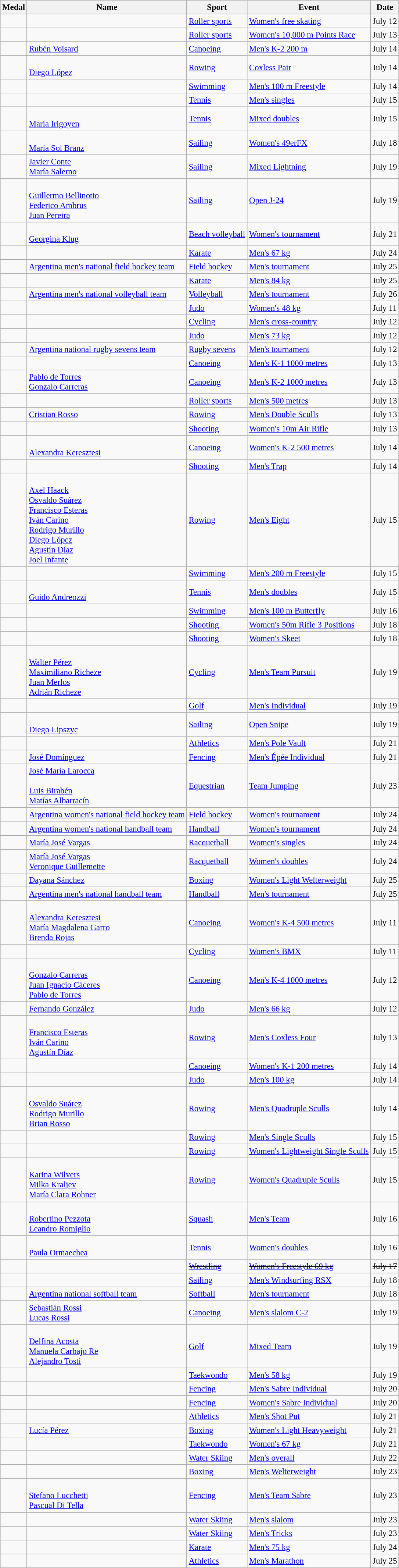<table class="wikitable sortable" border="1" style="font-size:95%">
<tr>
<th>Medal</th>
<th>Name</th>
<th>Sport</th>
<th>Event</th>
<th>Date</th>
</tr>
<tr>
<td></td>
<td></td>
<td><a href='#'>Roller sports</a></td>
<td><a href='#'>Women's free skating</a></td>
<td>July 12</td>
</tr>
<tr>
<td></td>
<td></td>
<td><a href='#'>Roller sports</a></td>
<td><a href='#'>Women's 10,000 m Points Race</a></td>
<td>July 13</td>
</tr>
<tr>
<td></td>
<td><a href='#'>Rubén Voisard</a><br></td>
<td><a href='#'>Canoeing</a></td>
<td><a href='#'>Men's K-2 200 m</a></td>
<td>July 14</td>
</tr>
<tr>
<td></td>
<td><br><a href='#'>Diego López</a></td>
<td><a href='#'>Rowing</a></td>
<td><a href='#'>Coxless Pair</a></td>
<td>July 14</td>
</tr>
<tr>
<td></td>
<td></td>
<td><a href='#'>Swimming</a></td>
<td><a href='#'>Men's 100 m Freestyle</a></td>
<td>July 14</td>
</tr>
<tr>
<td></td>
<td></td>
<td><a href='#'>Tennis</a></td>
<td><a href='#'>Men's singles</a></td>
<td>July 15</td>
</tr>
<tr>
<td></td>
<td><br><a href='#'>María Irigoyen</a></td>
<td><a href='#'>Tennis</a></td>
<td><a href='#'>Mixed doubles</a></td>
<td>July 15</td>
</tr>
<tr>
<td></td>
<td><br><a href='#'>María Sol Branz</a></td>
<td><a href='#'>Sailing</a></td>
<td><a href='#'>Women's 49erFX</a></td>
<td>July 18</td>
</tr>
<tr>
<td></td>
<td><a href='#'>Javier Conte</a><br><a href='#'>María Salerno</a><br></td>
<td><a href='#'>Sailing</a></td>
<td><a href='#'>Mixed Lightning</a></td>
<td>July 19</td>
</tr>
<tr>
<td></td>
<td><br><a href='#'>Guillermo Bellinotto</a><br><a href='#'>Federico Ambrus</a><br><a href='#'>Juan Pereira</a></td>
<td><a href='#'>Sailing</a></td>
<td><a href='#'>Open J-24</a></td>
<td>July 19</td>
</tr>
<tr>
<td></td>
<td><br><a href='#'>Georgina Klug</a></td>
<td><a href='#'>Beach volleyball</a></td>
<td><a href='#'>Women's tournament</a></td>
<td>July 21</td>
</tr>
<tr>
<td></td>
<td></td>
<td><a href='#'>Karate</a></td>
<td><a href='#'>Men's 67 kg</a></td>
<td>July 24</td>
</tr>
<tr>
<td></td>
<td><a href='#'>Argentina men's national field hockey team</a><br></td>
<td><a href='#'>Field hockey</a></td>
<td><a href='#'>Men's tournament</a></td>
<td>July 25</td>
</tr>
<tr>
<td></td>
<td></td>
<td><a href='#'>Karate</a></td>
<td><a href='#'>Men's 84 kg</a></td>
<td>July 25</td>
</tr>
<tr>
<td></td>
<td><a href='#'>Argentina men's national volleyball team</a><br></td>
<td><a href='#'>Volleyball</a></td>
<td><a href='#'>Men's tournament</a></td>
<td>July 26</td>
</tr>
<tr>
<td></td>
<td></td>
<td><a href='#'>Judo</a></td>
<td><a href='#'>Women's 48 kg</a></td>
<td>July 11</td>
</tr>
<tr>
<td></td>
<td></td>
<td><a href='#'>Cycling</a></td>
<td><a href='#'>Men's cross-country</a></td>
<td>July 12</td>
</tr>
<tr>
<td></td>
<td></td>
<td><a href='#'>Judo</a></td>
<td><a href='#'>Men's 73 kg</a></td>
<td>July 12</td>
</tr>
<tr>
<td></td>
<td><a href='#'>Argentina national rugby sevens team</a><br></td>
<td><a href='#'>Rugby sevens</a></td>
<td><a href='#'>Men's tournament</a></td>
<td>July 12</td>
</tr>
<tr>
<td></td>
<td></td>
<td><a href='#'>Canoeing</a></td>
<td><a href='#'>Men's K-1 1000 metres</a></td>
<td>July 13</td>
</tr>
<tr>
<td></td>
<td><a href='#'>Pablo de Torres</a><br><a href='#'>Gonzalo Carreras</a></td>
<td><a href='#'>Canoeing</a></td>
<td><a href='#'>Men's K-2 1000 metres</a></td>
<td>July 13</td>
</tr>
<tr>
<td></td>
<td></td>
<td><a href='#'>Roller sports</a></td>
<td><a href='#'>Men's 500 metres</a></td>
<td>July 13</td>
</tr>
<tr>
<td></td>
<td><a href='#'>Cristian Rosso</a><br></td>
<td><a href='#'>Rowing</a></td>
<td><a href='#'>Men's Double Sculls</a></td>
<td>July 13</td>
</tr>
<tr>
<td></td>
<td></td>
<td><a href='#'>Shooting</a></td>
<td><a href='#'>Women's 10m Air Rifle</a></td>
<td>July 13</td>
</tr>
<tr>
<td></td>
<td><br><a href='#'>Alexandra Keresztesi</a></td>
<td><a href='#'>Canoeing</a></td>
<td><a href='#'>Women's K-2 500 metres</a></td>
<td>July 14</td>
</tr>
<tr>
<td></td>
<td></td>
<td><a href='#'>Shooting</a></td>
<td><a href='#'>Men's Trap</a></td>
<td>July 14</td>
</tr>
<tr>
<td></td>
<td><br><a href='#'>Axel Haack</a><br><a href='#'>Osvaldo Suárez</a><br><a href='#'>Francisco Esteras</a><br><a href='#'>Iván Carino</a><br><a href='#'>Rodrigo Murillo</a><br><a href='#'>Diego López</a><br><a href='#'>Agustín Díaz</a><br><a href='#'>Joel Infante</a></td>
<td><a href='#'>Rowing</a></td>
<td><a href='#'>Men's Eight</a></td>
<td>July 15</td>
</tr>
<tr>
<td></td>
<td></td>
<td><a href='#'>Swimming</a></td>
<td><a href='#'>Men's 200 m Freestyle</a></td>
<td>July 15</td>
</tr>
<tr>
<td></td>
<td><br><a href='#'>Guido Andreozzi</a></td>
<td><a href='#'>Tennis</a></td>
<td><a href='#'>Men's doubles</a></td>
<td>July 15</td>
</tr>
<tr>
<td></td>
<td></td>
<td><a href='#'>Swimming</a></td>
<td><a href='#'>Men's 100 m Butterfly</a></td>
<td>July 16</td>
</tr>
<tr>
<td></td>
<td></td>
<td><a href='#'>Shooting</a></td>
<td><a href='#'>Women's 50m Rifle 3 Positions</a></td>
<td>July 18</td>
</tr>
<tr>
<td></td>
<td></td>
<td><a href='#'>Shooting</a></td>
<td><a href='#'>Women's Skeet</a></td>
<td>July 18</td>
</tr>
<tr>
<td></td>
<td><br><a href='#'>Walter Pérez</a><br><a href='#'>Maximiliano Richeze</a><br><a href='#'>Juan Merlos</a><br><a href='#'>Adrián Richeze</a></td>
<td><a href='#'>Cycling</a></td>
<td><a href='#'>Men's Team Pursuit</a></td>
<td>July 19</td>
</tr>
<tr>
<td></td>
<td></td>
<td><a href='#'>Golf</a></td>
<td><a href='#'>Men's Individual</a></td>
<td>July 19</td>
</tr>
<tr>
<td></td>
<td><br><a href='#'>Diego Lipszyc</a></td>
<td><a href='#'>Sailing</a></td>
<td><a href='#'>Open Snipe</a></td>
<td>July 19</td>
</tr>
<tr>
<td></td>
<td></td>
<td><a href='#'>Athletics</a></td>
<td><a href='#'>Men's Pole Vault</a></td>
<td>July 21</td>
</tr>
<tr>
<td></td>
<td><a href='#'>José Domínguez</a></td>
<td><a href='#'>Fencing</a></td>
<td><a href='#'>Men's Épée Individual</a></td>
<td>July 21</td>
</tr>
<tr>
<td></td>
<td><a href='#'>José María Larocca</a><br><br><a href='#'>Luis Birabén</a><br><a href='#'>Matías Albarracín</a></td>
<td><a href='#'>Equestrian</a></td>
<td><a href='#'>Team Jumping</a></td>
<td>July 23</td>
</tr>
<tr>
<td></td>
<td><a href='#'>Argentina women's national field hockey team</a><br></td>
<td><a href='#'>Field hockey</a></td>
<td><a href='#'>Women's tournament</a></td>
<td>July 24</td>
</tr>
<tr>
<td></td>
<td><a href='#'>Argentina women's national handball team</a><br></td>
<td><a href='#'>Handball</a></td>
<td><a href='#'>Women's tournament</a></td>
<td>July 24</td>
</tr>
<tr>
<td></td>
<td><a href='#'>María José Vargas</a></td>
<td><a href='#'>Racquetball</a></td>
<td><a href='#'>Women's singles</a></td>
<td>July 24</td>
</tr>
<tr>
<td></td>
<td><a href='#'>María José Vargas</a><br><a href='#'>Veronique Guillemette</a></td>
<td><a href='#'>Racquetball</a></td>
<td><a href='#'>Women's doubles</a></td>
<td>July 24</td>
</tr>
<tr>
<td></td>
<td><a href='#'>Dayana Sánchez</a></td>
<td><a href='#'>Boxing</a></td>
<td><a href='#'>Women's Light Welterweight</a></td>
<td>July 25</td>
</tr>
<tr>
<td></td>
<td><a href='#'>Argentina men's national handball team</a><br></td>
<td><a href='#'>Handball</a></td>
<td><a href='#'>Men's tournament</a></td>
<td>July 25</td>
</tr>
<tr>
<td></td>
<td><br><a href='#'>Alexandra Keresztesi</a><br><a href='#'>María Magdalena Garro</a><br><a href='#'>Brenda Rojas</a></td>
<td><a href='#'>Canoeing</a></td>
<td><a href='#'>Women's K-4 500 metres</a></td>
<td>July 11</td>
</tr>
<tr>
<td></td>
<td></td>
<td><a href='#'>Cycling</a></td>
<td><a href='#'>Women's BMX</a></td>
<td>July 11</td>
</tr>
<tr>
<td></td>
<td><br><a href='#'>Gonzalo Carreras</a><br><a href='#'>Juan Ignacio Cáceres</a><br><a href='#'>Pablo de Torres</a></td>
<td><a href='#'>Canoeing</a></td>
<td><a href='#'>Men's K-4 1000 metres</a></td>
<td>July 12</td>
</tr>
<tr>
<td></td>
<td><a href='#'>Fernando González</a></td>
<td><a href='#'>Judo</a></td>
<td><a href='#'>Men's 66 kg</a></td>
<td>July 12</td>
</tr>
<tr>
<td></td>
<td><br> <a href='#'>Francisco Esteras</a><br><a href='#'>Iván Carino</a><br><a href='#'>Agustín Díaz</a></td>
<td><a href='#'>Rowing</a></td>
<td><a href='#'>Men's Coxless Four</a></td>
<td>July 13</td>
</tr>
<tr>
<td></td>
<td></td>
<td><a href='#'>Canoeing</a></td>
<td><a href='#'>Women's K-1 200 metres</a></td>
<td>July 14</td>
</tr>
<tr>
<td></td>
<td></td>
<td><a href='#'>Judo</a></td>
<td><a href='#'>Men's 100 kg</a></td>
<td>July 14</td>
</tr>
<tr>
<td></td>
<td><br><a href='#'>Osvaldo Suárez</a><br><a href='#'>Rodrigo Murillo</a><br><a href='#'>Brian Rosso</a></td>
<td><a href='#'>Rowing</a></td>
<td><a href='#'>Men's Quadruple Sculls</a></td>
<td>July 14</td>
</tr>
<tr>
<td></td>
<td></td>
<td><a href='#'>Rowing</a></td>
<td><a href='#'>Men's Single Sculls</a></td>
<td>July 15</td>
</tr>
<tr>
<td></td>
<td></td>
<td><a href='#'>Rowing</a></td>
<td><a href='#'>Women's Lightweight Single Sculls</a></td>
<td>July 15</td>
</tr>
<tr>
<td></td>
<td><br><a href='#'>Karina Wilvers</a><br><a href='#'>Milka Kraljev</a><br><a href='#'>María Clara Rohner</a></td>
<td><a href='#'>Rowing</a></td>
<td><a href='#'>Women's Quadruple Sculls</a></td>
<td>July 15</td>
</tr>
<tr>
<td></td>
<td><br><a href='#'>Robertino Pezzota</a><br><a href='#'>Leandro Romiglio</a></td>
<td><a href='#'>Squash</a></td>
<td><a href='#'>Men's Team</a></td>
<td>July 16</td>
</tr>
<tr>
<td></td>
<td><br><a href='#'>Paula Ormaechea</a></td>
<td><a href='#'>Tennis</a></td>
<td><a href='#'>Women's doubles</a></td>
<td>July 16</td>
</tr>
<tr>
<td><s></s></td>
<td><s></s></td>
<td><s><a href='#'>Wrestling</a></s></td>
<td><s><a href='#'>Women's Freestyle 69 kg</a></s></td>
<td><s>July 17</s></td>
</tr>
<tr>
<td></td>
<td></td>
<td><a href='#'>Sailing</a></td>
<td><a href='#'>Men's Windsurfing RSX</a></td>
<td>July 18</td>
</tr>
<tr>
<td></td>
<td><a href='#'>Argentina national softball team</a><br></td>
<td><a href='#'>Softball</a></td>
<td><a href='#'>Men's tournament</a></td>
<td>July 18</td>
</tr>
<tr>
<td></td>
<td><a href='#'>Sebastián Rossi</a><br><a href='#'>Lucas Rossi</a></td>
<td><a href='#'>Canoeing</a></td>
<td><a href='#'>Men's slalom C-2</a></td>
<td>July 19</td>
</tr>
<tr>
<td></td>
<td><br><a href='#'>Delfina Acosta</a><br><a href='#'>Manuela Carbajo Re</a><br><a href='#'>Alejandro Tosti</a></td>
<td><a href='#'>Golf</a></td>
<td><a href='#'>Mixed Team</a></td>
<td>July 19</td>
</tr>
<tr>
<td></td>
<td></td>
<td><a href='#'>Taekwondo</a></td>
<td><a href='#'>Men's 58 kg</a></td>
<td>July 19</td>
</tr>
<tr>
<td></td>
<td></td>
<td><a href='#'>Fencing</a></td>
<td><a href='#'>Men's Sabre Individual</a></td>
<td>July 20</td>
</tr>
<tr>
<td></td>
<td></td>
<td><a href='#'>Fencing</a></td>
<td><a href='#'>Women's Sabre Individual</a></td>
<td>July 20</td>
</tr>
<tr>
<td></td>
<td></td>
<td><a href='#'>Athletics</a></td>
<td><a href='#'>Men's Shot Put</a></td>
<td>July 21</td>
</tr>
<tr>
<td></td>
<td><a href='#'>Lucía Pérez</a></td>
<td><a href='#'>Boxing</a></td>
<td><a href='#'>Women's Light Heavyweight</a></td>
<td>July 21</td>
</tr>
<tr>
<td></td>
<td></td>
<td><a href='#'>Taekwondo</a></td>
<td><a href='#'>Women's 67 kg</a></td>
<td>July 21</td>
</tr>
<tr>
<td></td>
<td></td>
<td><a href='#'>Water Skiing</a></td>
<td><a href='#'>Men's overall</a></td>
<td>July 22</td>
</tr>
<tr>
<td></td>
<td></td>
<td><a href='#'>Boxing</a></td>
<td><a href='#'>Men's Welterweight</a></td>
<td>July 23</td>
</tr>
<tr>
<td></td>
<td><br><a href='#'>Stefano Lucchetti</a><br><a href='#'>Pascual Di Tella</a></td>
<td><a href='#'>Fencing</a></td>
<td><a href='#'>Men's Team Sabre</a></td>
<td>July 23</td>
</tr>
<tr>
<td></td>
<td></td>
<td><a href='#'>Water Skiing</a></td>
<td><a href='#'>Men's slalom</a></td>
<td>July 23</td>
</tr>
<tr>
<td></td>
<td></td>
<td><a href='#'>Water Skiing</a></td>
<td><a href='#'>Men's Tricks</a></td>
<td>July 23</td>
</tr>
<tr>
<td></td>
<td></td>
<td><a href='#'>Karate</a></td>
<td><a href='#'>Men's 75 kg</a></td>
<td>July 24</td>
</tr>
<tr>
<td></td>
<td></td>
<td><a href='#'>Athletics</a></td>
<td><a href='#'>Men's Marathon</a></td>
<td>July 25</td>
</tr>
</table>
